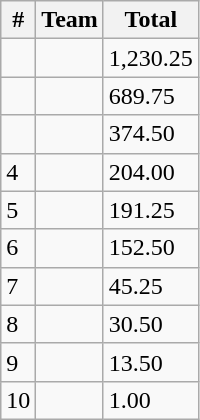<table class="wikitable">
<tr>
<th>#</th>
<th>Team</th>
<th>Total</th>
</tr>
<tr>
<td></td>
<td></td>
<td>1,230.25</td>
</tr>
<tr>
<td></td>
<td><strong></strong></td>
<td>689.75</td>
</tr>
<tr>
<td></td>
<td></td>
<td>374.50</td>
</tr>
<tr>
<td>4</td>
<td></td>
<td>204.00</td>
</tr>
<tr>
<td>5</td>
<td></td>
<td>191.25</td>
</tr>
<tr>
<td>6</td>
<td></td>
<td>152.50</td>
</tr>
<tr>
<td>7</td>
<td></td>
<td>45.25</td>
</tr>
<tr>
<td>8</td>
<td></td>
<td>30.50</td>
</tr>
<tr>
<td>9</td>
<td></td>
<td>13.50</td>
</tr>
<tr>
<td>10</td>
<td></td>
<td>1.00</td>
</tr>
</table>
